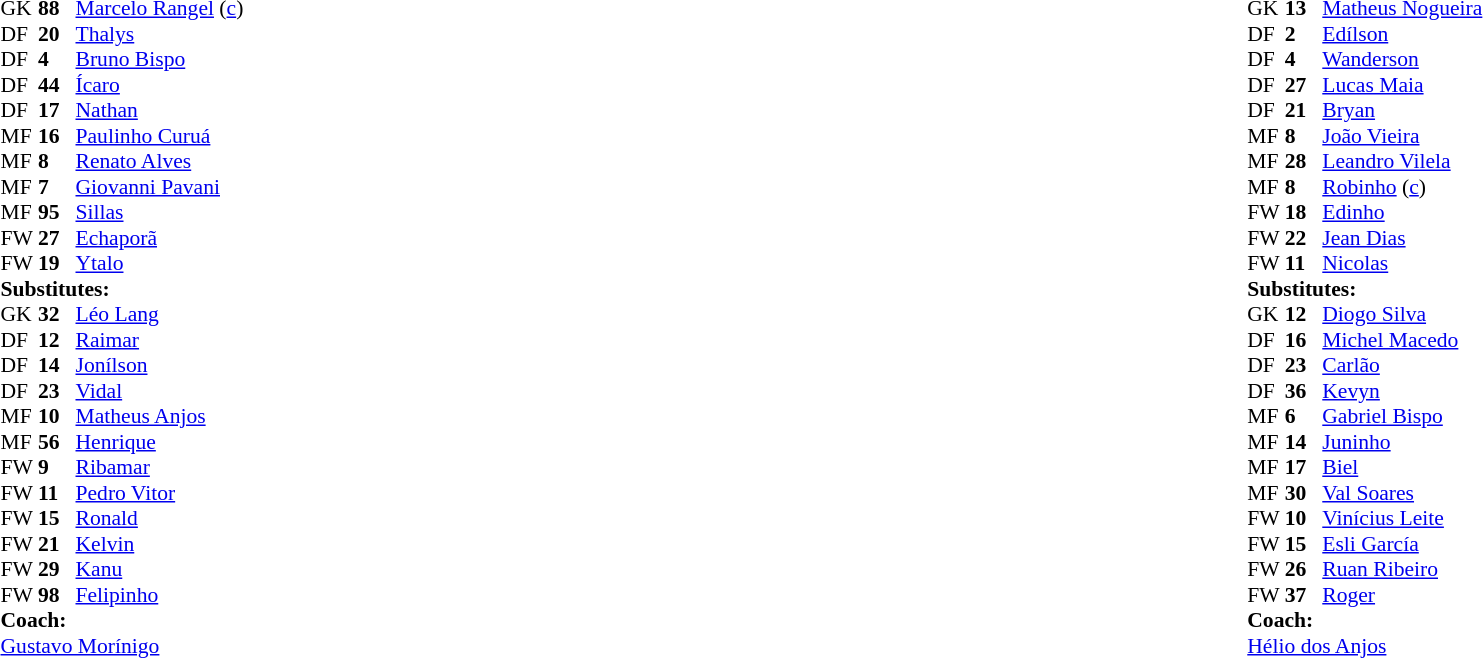<table width="100%">
<tr>
<td valign="top" width="40%"><br><table style="font-size:90%" cellspacing="0" cellpadding="0">
<tr>
<th width=25></th>
<th width=25></th>
</tr>
<tr>
<td>GK</td>
<td><strong>88</strong></td>
<td> <a href='#'>Marcelo Rangel</a> (<a href='#'>c</a>)</td>
</tr>
<tr>
<td>DF</td>
<td><strong>20</strong></td>
<td> <a href='#'>Thalys</a></td>
</tr>
<tr>
<td>DF</td>
<td><strong>4</strong></td>
<td> <a href='#'>Bruno Bispo</a></td>
</tr>
<tr>
<td>DF</td>
<td><strong>44</strong></td>
<td> <a href='#'>Ícaro</a></td>
</tr>
<tr>
<td>DF</td>
<td><strong>17</strong></td>
<td> <a href='#'>Nathan</a></td>
<td></td>
</tr>
<tr>
<td>MF</td>
<td><strong>16</strong></td>
<td> <a href='#'>Paulinho Curuá</a></td>
<td></td>
</tr>
<tr>
<td>MF</td>
<td><strong>8</strong></td>
<td> <a href='#'>Renato Alves</a></td>
<td></td>
<td></td>
</tr>
<tr>
<td>MF</td>
<td><strong>7</strong></td>
<td> <a href='#'>Giovanni Pavani</a></td>
<td></td>
<td></td>
</tr>
<tr>
<td>MF</td>
<td><strong>95</strong></td>
<td> <a href='#'>Sillas</a></td>
<td></td>
<td></td>
</tr>
<tr>
<td>FW</td>
<td><strong>27</strong></td>
<td> <a href='#'>Echaporã</a></td>
<td></td>
<td></td>
</tr>
<tr>
<td>FW</td>
<td><strong>19</strong></td>
<td> <a href='#'>Ytalo</a></td>
<td></td>
<td></td>
</tr>
<tr>
<td colspan=3><strong>Substitutes:</strong></td>
</tr>
<tr>
<td>GK</td>
<td><strong>32</strong></td>
<td> <a href='#'>Léo Lang</a></td>
</tr>
<tr>
<td>DF</td>
<td><strong>12</strong></td>
<td> <a href='#'>Raimar</a></td>
<td></td>
<td></td>
</tr>
<tr>
<td>DF</td>
<td><strong>14</strong></td>
<td> <a href='#'>Jonílson</a></td>
</tr>
<tr>
<td>DF</td>
<td><strong>23</strong></td>
<td> <a href='#'>Vidal</a></td>
</tr>
<tr>
<td>MF</td>
<td><strong>10</strong></td>
<td> <a href='#'>Matheus Anjos</a></td>
<td></td>
<td></td>
</tr>
<tr>
<td>MF</td>
<td><strong>56</strong></td>
<td> <a href='#'>Henrique</a></td>
<td></td>
<td></td>
</tr>
<tr>
<td>FW</td>
<td><strong>9</strong></td>
<td> <a href='#'>Ribamar</a></td>
<td></td>
<td></td>
</tr>
<tr>
<td>FW</td>
<td><strong>11</strong></td>
<td> <a href='#'>Pedro Vitor</a></td>
</tr>
<tr>
<td>FW</td>
<td><strong>15</strong></td>
<td> <a href='#'>Ronald</a></td>
</tr>
<tr>
<td>FW</td>
<td><strong>21</strong></td>
<td> <a href='#'>Kelvin</a></td>
<td></td>
<td></td>
</tr>
<tr>
<td>FW</td>
<td><strong>29</strong></td>
<td> <a href='#'>Kanu</a></td>
</tr>
<tr>
<td>FW</td>
<td><strong>98</strong></td>
<td> <a href='#'>Felipinho</a></td>
</tr>
<tr>
<td></td>
</tr>
<tr>
<td colspan=3><strong>Coach:</strong></td>
</tr>
<tr>
<td colspan=4> <a href='#'>Gustavo Morínigo</a></td>
</tr>
</table>
</td>
<td valign="top" width="50%"><br><table style="font-size:90%;" cellspacing="0" cellpadding="0" align="center">
<tr>
<th width=25></th>
<th width=25></th>
</tr>
<tr>
<td>GK</td>
<td><strong>13</strong></td>
<td> <a href='#'>Matheus Nogueira</a></td>
</tr>
<tr>
<td>DF</td>
<td><strong>2</strong></td>
<td> <a href='#'>Edílson</a></td>
</tr>
<tr>
<td>DF</td>
<td><strong>4</strong></td>
<td> <a href='#'>Wanderson</a></td>
</tr>
<tr>
<td>DF</td>
<td><strong>27</strong></td>
<td> <a href='#'>Lucas Maia</a></td>
</tr>
<tr>
<td>DF</td>
<td><strong>21</strong></td>
<td> <a href='#'>Bryan</a></td>
</tr>
<tr>
<td>MF</td>
<td><strong>8</strong></td>
<td> <a href='#'>João Vieira</a></td>
<td></td>
<td></td>
</tr>
<tr>
<td>MF</td>
<td><strong>28</strong></td>
<td> <a href='#'>Leandro Vilela</a></td>
<td></td>
</tr>
<tr>
<td>MF</td>
<td><strong>8</strong></td>
<td> <a href='#'>Robinho</a> (<a href='#'>c</a>)</td>
<td></td>
<td></td>
</tr>
<tr>
<td>FW</td>
<td><strong>18</strong></td>
<td> <a href='#'>Edinho</a></td>
<td></td>
<td></td>
</tr>
<tr>
<td>FW</td>
<td><strong>22</strong></td>
<td> <a href='#'>Jean Dias</a></td>
<td></td>
<td></td>
</tr>
<tr>
<td>FW</td>
<td><strong>11</strong></td>
<td> <a href='#'>Nicolas</a></td>
</tr>
<tr>
<td colspan=3><strong>Substitutes:</strong></td>
</tr>
<tr>
<td>GK</td>
<td><strong>12</strong></td>
<td> <a href='#'>Diogo Silva</a></td>
</tr>
<tr>
<td>DF</td>
<td><strong>16</strong></td>
<td> <a href='#'>Michel Macedo</a></td>
</tr>
<tr>
<td>DF</td>
<td><strong>23</strong></td>
<td> <a href='#'>Carlão</a></td>
</tr>
<tr>
<td>DF</td>
<td><strong>36</strong></td>
<td> <a href='#'>Kevyn</a></td>
</tr>
<tr>
<td>MF</td>
<td><strong>6</strong></td>
<td> <a href='#'>Gabriel Bispo</a></td>
</tr>
<tr>
<td>MF</td>
<td><strong>14</strong></td>
<td> <a href='#'>Juninho</a></td>
</tr>
<tr>
<td>MF</td>
<td><strong>17</strong></td>
<td> <a href='#'>Biel</a></td>
<td></td>
<td></td>
</tr>
<tr>
<td>MF</td>
<td><strong>30</strong></td>
<td> <a href='#'>Val Soares</a></td>
<td></td>
<td></td>
</tr>
<tr>
<td>FW</td>
<td><strong>10</strong></td>
<td> <a href='#'>Vinícius Leite</a></td>
</tr>
<tr>
<td>FW</td>
<td><strong>15</strong></td>
<td> <a href='#'>Esli García</a></td>
<td></td>
<td></td>
</tr>
<tr>
<td>FW</td>
<td><strong>26</strong></td>
<td> <a href='#'>Ruan Ribeiro</a></td>
<td></td>
<td></td>
</tr>
<tr>
<td>FW</td>
<td><strong>37</strong></td>
<td> <a href='#'>Roger</a></td>
</tr>
<tr>
<td></td>
</tr>
<tr>
<td colspan=3><strong>Coach:</strong></td>
</tr>
<tr>
<td colspan=4> <a href='#'>Hélio dos Anjos</a></td>
</tr>
</table>
</td>
</tr>
</table>
